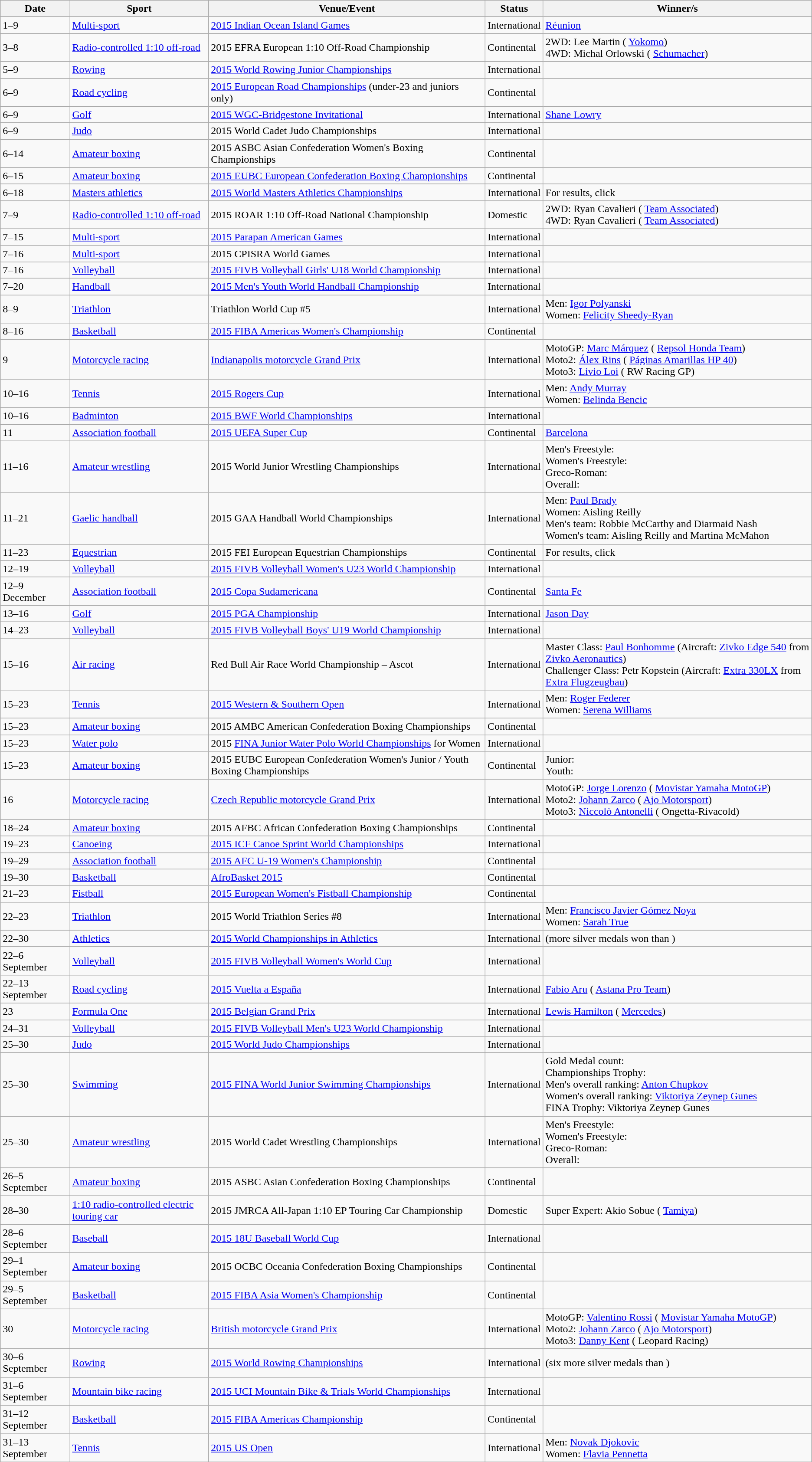<table class="wikitable sortable">
<tr>
<th>Date</th>
<th>Sport</th>
<th>Venue/Event</th>
<th>Status</th>
<th>Winner/s</th>
</tr>
<tr>
<td>1–9</td>
<td><a href='#'>Multi-sport</a></td>
<td> <a href='#'>2015 Indian Ocean Island Games</a></td>
<td>International</td>
<td> <a href='#'>Réunion</a></td>
</tr>
<tr>
<td>3–8</td>
<td><a href='#'>Radio-controlled 1:10 off-road</a></td>
<td> 2015 EFRA European 1:10 Off-Road Championship</td>
<td>Continental</td>
<td>2WD:  Lee Martin ( <a href='#'>Yokomo</a>)<br>4WD:  Michal Orlowski ( <a href='#'>Schumacher</a>)</td>
</tr>
<tr>
<td>5–9</td>
<td><a href='#'>Rowing</a></td>
<td> <a href='#'>2015 World Rowing Junior Championships</a></td>
<td>International</td>
<td></td>
</tr>
<tr>
<td>6–9</td>
<td><a href='#'>Road cycling</a></td>
<td> <a href='#'>2015 European Road Championships</a> (under-23 and juniors only)</td>
<td>Continental</td>
<td></td>
</tr>
<tr>
<td>6–9</td>
<td><a href='#'>Golf</a></td>
<td> <a href='#'>2015 WGC-Bridgestone Invitational</a></td>
<td>International</td>
<td> <a href='#'>Shane Lowry</a></td>
</tr>
<tr>
<td>6–9</td>
<td><a href='#'>Judo</a></td>
<td> 2015 World Cadet Judo Championships</td>
<td>International</td>
<td></td>
</tr>
<tr>
<td>6–14</td>
<td><a href='#'>Amateur boxing</a></td>
<td> 2015 ASBC Asian Confederation Women's Boxing Championships</td>
<td>Continental</td>
<td></td>
</tr>
<tr>
<td>6–15</td>
<td><a href='#'>Amateur boxing</a></td>
<td> <a href='#'>2015 EUBC European Confederation Boxing Championships</a></td>
<td>Continental</td>
<td></td>
</tr>
<tr>
<td>6–18</td>
<td><a href='#'>Masters athletics</a></td>
<td> <a href='#'>2015 World Masters Athletics Championships</a></td>
<td>International</td>
<td>For results, click </td>
</tr>
<tr>
<td>7–9</td>
<td><a href='#'>Radio-controlled 1:10 off-road</a></td>
<td> 2015 ROAR 1:10 Off-Road National Championship</td>
<td>Domestic</td>
<td>2WD:  Ryan Cavalieri ( <a href='#'>Team Associated</a>)<br>4WD:  Ryan Cavalieri ( <a href='#'>Team Associated</a>)</td>
</tr>
<tr>
<td>7–15</td>
<td><a href='#'>Multi-sport</a></td>
<td> <a href='#'>2015 Parapan American Games</a></td>
<td>International</td>
<td></td>
</tr>
<tr>
<td>7–16</td>
<td><a href='#'>Multi-sport</a></td>
<td> 2015 CPISRA World Games</td>
<td>International</td>
<td></td>
</tr>
<tr>
<td>7–16</td>
<td><a href='#'>Volleyball</a></td>
<td> <a href='#'>2015 FIVB Volleyball Girls' U18 World Championship</a></td>
<td>International</td>
<td></td>
</tr>
<tr>
<td>7–20</td>
<td><a href='#'>Handball</a></td>
<td> <a href='#'>2015 Men's Youth World Handball Championship</a></td>
<td>International</td>
<td></td>
</tr>
<tr>
<td>8–9</td>
<td><a href='#'>Triathlon</a></td>
<td> Triathlon World Cup #5</td>
<td>International</td>
<td>Men:  <a href='#'>Igor Polyanski</a><br>Women:  <a href='#'>Felicity Sheedy-Ryan</a></td>
</tr>
<tr>
<td>8–16</td>
<td><a href='#'>Basketball</a></td>
<td> <a href='#'>2015 FIBA Americas Women's Championship</a></td>
<td>Continental</td>
<td></td>
</tr>
<tr>
<td>9</td>
<td><a href='#'>Motorcycle racing</a></td>
<td> <a href='#'>Indianapolis motorcycle Grand Prix</a></td>
<td>International</td>
<td>MotoGP:  <a href='#'>Marc Márquez</a> ( <a href='#'>Repsol Honda Team</a>)<br>Moto2:  <a href='#'>Álex Rins</a> ( <a href='#'>Páginas Amarillas HP 40</a>)<br>Moto3:  <a href='#'>Livio Loi</a> ( RW Racing GP)</td>
</tr>
<tr>
<td>10–16</td>
<td><a href='#'>Tennis</a></td>
<td> <a href='#'>2015 Rogers Cup</a></td>
<td>International</td>
<td>Men:  <a href='#'>Andy Murray</a><br>Women:  <a href='#'>Belinda Bencic</a></td>
</tr>
<tr>
<td>10–16</td>
<td><a href='#'>Badminton</a></td>
<td> <a href='#'>2015 BWF World Championships</a></td>
<td>International</td>
<td></td>
</tr>
<tr>
<td>11</td>
<td><a href='#'>Association football</a></td>
<td> <a href='#'>2015 UEFA Super Cup</a></td>
<td>Continental</td>
<td> <a href='#'>Barcelona</a></td>
</tr>
<tr>
<td>11–16</td>
<td><a href='#'>Amateur wrestling</a></td>
<td> 2015 World Junior Wrestling Championships</td>
<td>International</td>
<td>Men's Freestyle: <br>Women's Freestyle: <br>Greco-Roman: <br>Overall: </td>
</tr>
<tr>
<td>11–21</td>
<td><a href='#'>Gaelic handball</a></td>
<td> 2015 GAA Handball World Championships</td>
<td>International</td>
<td>Men:  <a href='#'>Paul Brady</a><br>Women:  Aisling Reilly<br>Men's team:  Robbie McCarthy and Diarmaid Nash<br>Women's team:  Aisling Reilly and  Martina McMahon</td>
</tr>
<tr>
<td>11–23</td>
<td><a href='#'>Equestrian</a></td>
<td> 2015 FEI European Equestrian Championships</td>
<td>Continental</td>
<td>For results, click </td>
</tr>
<tr>
<td>12–19</td>
<td><a href='#'>Volleyball</a></td>
<td> <a href='#'>2015 FIVB Volleyball Women's U23 World Championship</a></td>
<td>International</td>
<td></td>
</tr>
<tr>
<td>12–9 December</td>
<td><a href='#'>Association football</a></td>
<td><a href='#'>2015 Copa Sudamericana</a></td>
<td>Continental</td>
<td> <a href='#'>Santa Fe</a></td>
</tr>
<tr>
<td>13–16</td>
<td><a href='#'>Golf</a></td>
<td> <a href='#'>2015 PGA Championship</a></td>
<td>International</td>
<td> <a href='#'>Jason Day</a></td>
</tr>
<tr>
<td>14–23</td>
<td><a href='#'>Volleyball</a></td>
<td> <a href='#'>2015 FIVB Volleyball Boys' U19 World Championship</a></td>
<td>International</td>
<td></td>
</tr>
<tr>
<td>15–16</td>
<td><a href='#'>Air racing</a></td>
<td> Red Bull Air Race World Championship – Ascot</td>
<td>International</td>
<td>Master Class:  <a href='#'>Paul Bonhomme</a> (Aircraft: <a href='#'>Zivko Edge 540</a> from  <a href='#'>Zivko Aeronautics</a>)<br>Challenger Class:  Petr Kopstein (Aircraft: <a href='#'>Extra 330LX</a> from  <a href='#'>Extra Flugzeugbau</a>)</td>
</tr>
<tr>
<td>15–23</td>
<td><a href='#'>Tennis</a></td>
<td> <a href='#'>2015 Western & Southern Open</a></td>
<td>International</td>
<td>Men:  <a href='#'>Roger Federer</a><br>Women:  <a href='#'>Serena Williams</a></td>
</tr>
<tr>
<td>15–23</td>
<td><a href='#'>Amateur boxing</a></td>
<td> 2015 AMBC American Confederation Boxing Championships</td>
<td>Continental</td>
<td></td>
</tr>
<tr>
<td>15–23</td>
<td><a href='#'>Water polo</a></td>
<td> 2015 <a href='#'>FINA Junior Water Polo World Championships</a> for Women</td>
<td>International</td>
<td></td>
</tr>
<tr>
<td>15–23</td>
<td><a href='#'>Amateur boxing</a></td>
<td> 2015 EUBC European Confederation Women's Junior / Youth Boxing Championships</td>
<td>Continental</td>
<td>Junior: <br>Youth: </td>
</tr>
<tr>
<td>16</td>
<td><a href='#'>Motorcycle racing</a></td>
<td> <a href='#'>Czech Republic motorcycle Grand Prix</a></td>
<td>International</td>
<td>MotoGP:  <a href='#'>Jorge Lorenzo</a> ( <a href='#'>Movistar Yamaha MotoGP</a>)<br>Moto2:  <a href='#'>Johann Zarco</a> ( <a href='#'>Ajo Motorsport</a>)<br>Moto3:  <a href='#'>Niccolò Antonelli</a> ( Ongetta-Rivacold)</td>
</tr>
<tr>
<td>18–24</td>
<td><a href='#'>Amateur boxing</a></td>
<td> 2015 AFBC African Confederation Boxing Championships</td>
<td>Continental</td>
<td></td>
</tr>
<tr>
<td>19–23</td>
<td><a href='#'>Canoeing</a></td>
<td> <a href='#'>2015 ICF Canoe Sprint World Championships</a></td>
<td>International</td>
<td></td>
</tr>
<tr>
<td>19–29</td>
<td><a href='#'>Association football</a></td>
<td> <a href='#'>2015 AFC U-19 Women's Championship</a></td>
<td>Continental</td>
<td></td>
</tr>
<tr>
<td>19–30</td>
<td><a href='#'>Basketball</a></td>
<td> <a href='#'>AfroBasket 2015</a></td>
<td>Continental</td>
<td></td>
</tr>
<tr>
<td>21–23</td>
<td><a href='#'>Fistball</a></td>
<td> <a href='#'>2015 European Women's Fistball Championship</a></td>
<td>Continental</td>
<td></td>
</tr>
<tr>
<td>22–23</td>
<td><a href='#'>Triathlon</a></td>
<td> 2015 World Triathlon Series #8</td>
<td>International</td>
<td>Men:  <a href='#'>Francisco Javier Gómez Noya</a><br>Women:  <a href='#'>Sarah True</a></td>
</tr>
<tr>
<td>22–30</td>
<td><a href='#'>Athletics</a></td>
<td> <a href='#'>2015 World Championships in Athletics</a></td>
<td>International</td>
<td> (more silver medals won than )</td>
</tr>
<tr>
<td>22–6 September</td>
<td><a href='#'>Volleyball</a></td>
<td> <a href='#'>2015 FIVB Volleyball Women's World Cup</a></td>
<td>International</td>
<td></td>
</tr>
<tr>
<td>22–13 September</td>
<td><a href='#'>Road cycling</a></td>
<td> <a href='#'>2015 Vuelta a España</a></td>
<td>International</td>
<td> <a href='#'>Fabio Aru</a> ( <a href='#'>Astana Pro Team</a>)</td>
</tr>
<tr>
<td>23</td>
<td><a href='#'>Formula One</a></td>
<td> <a href='#'>2015 Belgian Grand Prix</a></td>
<td>International</td>
<td> <a href='#'>Lewis Hamilton</a> ( <a href='#'>Mercedes</a>)</td>
</tr>
<tr>
<td>24–31</td>
<td><a href='#'>Volleyball</a></td>
<td> <a href='#'>2015 FIVB Volleyball Men's U23 World Championship</a></td>
<td>International</td>
<td></td>
</tr>
<tr>
<td>25–30</td>
<td><a href='#'>Judo</a></td>
<td> <a href='#'>2015 World Judo Championships</a></td>
<td>International</td>
<td></td>
</tr>
<tr>
<td>25–30</td>
<td><a href='#'>Swimming</a></td>
<td> <a href='#'>2015 FINA World Junior Swimming Championships</a></td>
<td>International</td>
<td>Gold Medal count: <br>Championships Trophy: <br>Men's overall ranking:  <a href='#'>Anton Chupkov</a><br>Women's overall ranking:  <a href='#'>Viktoriya Zeynep Gunes</a><br>FINA Trophy:  Viktoriya Zeynep Gunes</td>
</tr>
<tr>
<td>25–30</td>
<td><a href='#'>Amateur wrestling</a></td>
<td> 2015 World Cadet Wrestling Championships</td>
<td>International</td>
<td>Men's Freestyle: <br>Women's Freestyle: <br>Greco-Roman: <br>Overall: </td>
</tr>
<tr>
<td>26–5 September</td>
<td><a href='#'>Amateur boxing</a></td>
<td> 2015 ASBC Asian Confederation Boxing Championships</td>
<td>Continental</td>
<td></td>
</tr>
<tr>
<td>28–30</td>
<td><a href='#'>1:10 radio-controlled electric touring car</a></td>
<td> 2015 JMRCA All-Japan 1:10 EP Touring Car Championship</td>
<td>Domestic</td>
<td>Super Expert:  Akio Sobue ( <a href='#'>Tamiya</a>)</td>
</tr>
<tr>
<td>28–6 September</td>
<td><a href='#'>Baseball</a></td>
<td> <a href='#'>2015 18U Baseball World Cup</a></td>
<td>International</td>
<td></td>
</tr>
<tr>
<td>29–1 September</td>
<td><a href='#'>Amateur boxing</a></td>
<td> 2015 OCBC Oceania Confederation Boxing Championships</td>
<td>Continental</td>
<td></td>
</tr>
<tr>
<td>29–5 September</td>
<td><a href='#'>Basketball</a></td>
<td> <a href='#'>2015 FIBA Asia Women's Championship</a></td>
<td>Continental</td>
<td></td>
</tr>
<tr>
<td>30</td>
<td><a href='#'>Motorcycle racing</a></td>
<td> <a href='#'>British motorcycle Grand Prix</a></td>
<td>International</td>
<td>MotoGP:  <a href='#'>Valentino Rossi</a> ( <a href='#'>Movistar Yamaha MotoGP</a>)<br>Moto2:  <a href='#'>Johann Zarco</a> ( <a href='#'>Ajo Motorsport</a>)<br>Moto3:  <a href='#'>Danny Kent</a> ( Leopard Racing)</td>
</tr>
<tr>
<td>30–6 September</td>
<td><a href='#'>Rowing</a></td>
<td> <a href='#'>2015 World Rowing Championships</a></td>
<td>International</td>
<td> (six more silver medals than )</td>
</tr>
<tr>
<td>31–6 September</td>
<td><a href='#'>Mountain bike racing</a></td>
<td> <a href='#'>2015 UCI Mountain Bike & Trials World Championships</a></td>
<td>International</td>
<td></td>
</tr>
<tr>
<td>31–12 September</td>
<td><a href='#'>Basketball</a></td>
<td> <a href='#'>2015 FIBA Americas Championship</a></td>
<td>Continental</td>
<td></td>
</tr>
<tr>
<td>31–13 September</td>
<td><a href='#'>Tennis</a></td>
<td> <a href='#'>2015 US Open</a></td>
<td>International</td>
<td>Men:  <a href='#'>Novak Djokovic</a><br>Women:  <a href='#'>Flavia Pennetta</a></td>
</tr>
</table>
